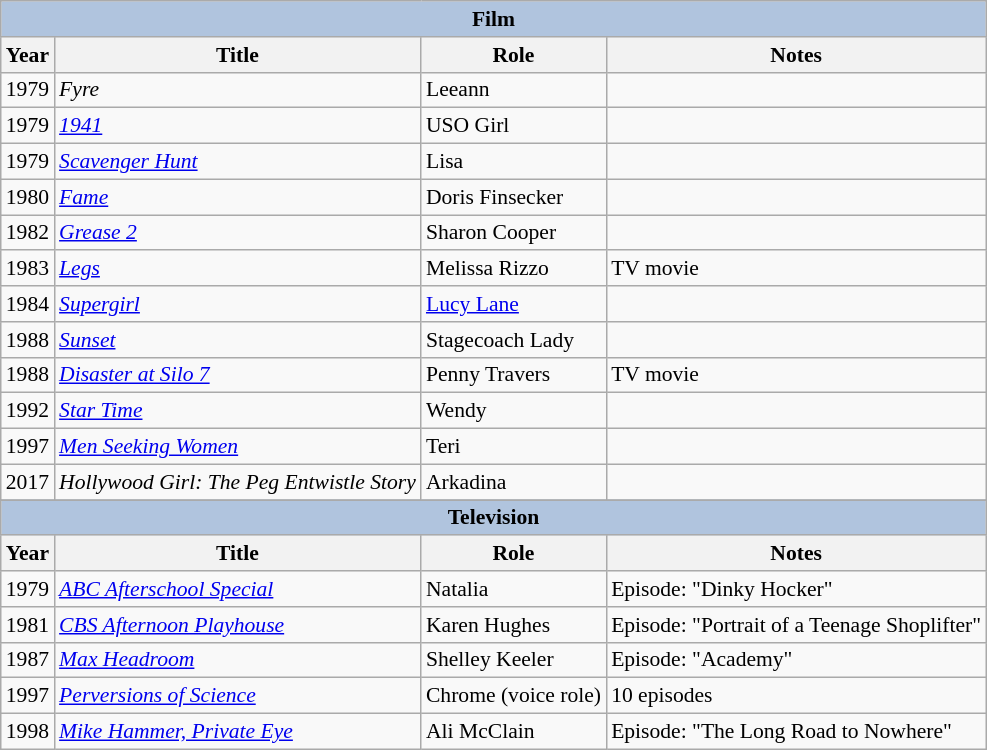<table class="wikitable" style="font-size: 90%;">
<tr>
<th colspan="4" style="background: LightSteelBlue;">Film</th>
</tr>
<tr>
<th>Year</th>
<th>Title</th>
<th>Role</th>
<th>Notes</th>
</tr>
<tr>
<td>1979</td>
<td><em>Fyre</em></td>
<td>Leeann</td>
<td></td>
</tr>
<tr>
<td>1979</td>
<td><em><a href='#'>1941</a></em></td>
<td>USO Girl</td>
<td></td>
</tr>
<tr>
<td>1979</td>
<td><em><a href='#'>Scavenger Hunt</a></em></td>
<td>Lisa</td>
<td></td>
</tr>
<tr>
<td>1980</td>
<td><em><a href='#'>Fame</a></em></td>
<td>Doris Finsecker</td>
<td></td>
</tr>
<tr>
<td>1982</td>
<td><em><a href='#'>Grease 2</a></em></td>
<td>Sharon Cooper</td>
<td></td>
</tr>
<tr>
<td>1983</td>
<td><em><a href='#'>Legs</a></em></td>
<td>Melissa Rizzo</td>
<td>TV movie</td>
</tr>
<tr>
<td>1984</td>
<td><em><a href='#'>Supergirl</a></em></td>
<td><a href='#'>Lucy Lane</a></td>
<td></td>
</tr>
<tr>
<td>1988</td>
<td><em><a href='#'>Sunset</a></em></td>
<td>Stagecoach Lady</td>
<td></td>
</tr>
<tr>
<td>1988</td>
<td><em><a href='#'>Disaster at Silo 7</a></em></td>
<td>Penny Travers</td>
<td>TV movie</td>
</tr>
<tr>
<td>1992</td>
<td><em><a href='#'>Star Time</a></em></td>
<td>Wendy</td>
<td></td>
</tr>
<tr>
<td>1997</td>
<td><em><a href='#'>Men Seeking Women</a></em></td>
<td>Teri</td>
<td></td>
</tr>
<tr>
<td>2017</td>
<td><em>Hollywood Girl: The Peg Entwistle Story </em></td>
<td>Arkadina</td>
<td></td>
</tr>
<tr>
</tr>
<tr>
<th colspan="4" style="background: LightSteelBlue;">Television</th>
</tr>
<tr>
<th>Year</th>
<th>Title</th>
<th>Role</th>
<th>Notes</th>
</tr>
<tr>
<td>1979</td>
<td><em><a href='#'>ABC Afterschool Special</a></em></td>
<td>Natalia</td>
<td>Episode: "Dinky Hocker"</td>
</tr>
<tr>
<td>1981</td>
<td><em><a href='#'>CBS Afternoon Playhouse</a></em></td>
<td>Karen Hughes</td>
<td>Episode: "Portrait of a Teenage Shoplifter"</td>
</tr>
<tr>
<td>1987</td>
<td><em><a href='#'>Max Headroom</a></em></td>
<td>Shelley Keeler</td>
<td>Episode: "Academy"</td>
</tr>
<tr>
<td>1997</td>
<td><em><a href='#'>Perversions of Science</a></em></td>
<td>Chrome (voice role)</td>
<td>10 episodes</td>
</tr>
<tr>
<td>1998</td>
<td><em><a href='#'>Mike Hammer, Private Eye</a></em></td>
<td>Ali McClain</td>
<td>Episode: "The Long Road to Nowhere"</td>
</tr>
</table>
